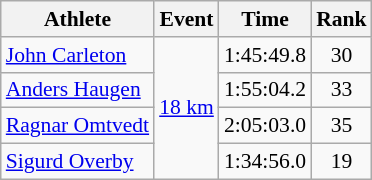<table class=wikitable style=font-size:90%;text-align:center>
<tr>
<th>Athlete</th>
<th>Event</th>
<th>Time</th>
<th>Rank</th>
</tr>
<tr>
<td align=left><a href='#'>John Carleton</a></td>
<td align=left rowspan=4><a href='#'>18 km</a></td>
<td>1:45:49.8</td>
<td>30</td>
</tr>
<tr>
<td align=left><a href='#'>Anders Haugen</a></td>
<td>1:55:04.2</td>
<td>33</td>
</tr>
<tr>
<td align=left><a href='#'>Ragnar Omtvedt</a></td>
<td>2:05:03.0</td>
<td>35</td>
</tr>
<tr>
<td align=left><a href='#'>Sigurd Overby</a></td>
<td>1:34:56.0</td>
<td>19</td>
</tr>
</table>
